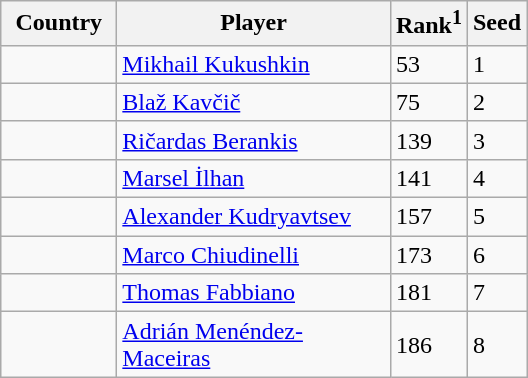<table class="sortable wikitable">
<tr>
<th width="70">Country</th>
<th width="175">Player</th>
<th>Rank<sup>1</sup></th>
<th>Seed</th>
</tr>
<tr>
<td></td>
<td><a href='#'>Mikhail Kukushkin</a></td>
<td>53</td>
<td>1</td>
</tr>
<tr>
<td></td>
<td><a href='#'>Blaž Kavčič</a></td>
<td>75</td>
<td>2</td>
</tr>
<tr>
<td></td>
<td><a href='#'>Ričardas Berankis</a></td>
<td>139</td>
<td>3</td>
</tr>
<tr>
<td></td>
<td><a href='#'>Marsel İlhan</a></td>
<td>141</td>
<td>4</td>
</tr>
<tr>
<td></td>
<td><a href='#'>Alexander Kudryavtsev</a></td>
<td>157</td>
<td>5</td>
</tr>
<tr>
<td></td>
<td><a href='#'>Marco Chiudinelli</a></td>
<td>173</td>
<td>6</td>
</tr>
<tr>
<td></td>
<td><a href='#'>Thomas Fabbiano</a></td>
<td>181</td>
<td>7</td>
</tr>
<tr>
<td></td>
<td><a href='#'>Adrián Menéndez-Maceiras</a></td>
<td>186</td>
<td>8</td>
</tr>
</table>
